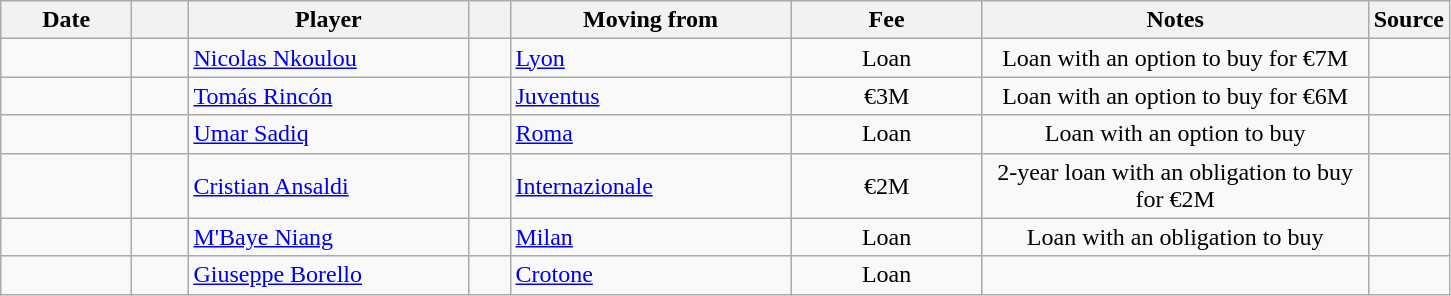<table class="wikitable sortable">
<tr>
<th style="width:80px;">Date</th>
<th style="width:30px;"></th>
<th style="width:180px;">Player</th>
<th style="width:20px;"></th>
<th style="width:180px;">Moving from</th>
<th style="width:120px;" class="unsortable">Fee</th>
<th style="width:250px;" class="unsortable">Notes</th>
<th style="width:20px;">Source</th>
</tr>
<tr>
<td></td>
<td align=center></td>
<td> <a href='#'>Nicolas Nkoulou</a></td>
<td align=center></td>
<td> <a href='#'>Lyon</a></td>
<td align=center>Loan</td>
<td align=center>Loan with an option to buy for €7M</td>
<td></td>
</tr>
<tr>
<td></td>
<td align=center></td>
<td> <a href='#'>Tomás Rincón</a></td>
<td align=center></td>
<td> <a href='#'>Juventus</a></td>
<td align=center>€3M</td>
<td align=center>Loan with an option to buy for €6M</td>
<td></td>
</tr>
<tr>
<td></td>
<td align=center></td>
<td> <a href='#'>Umar Sadiq</a></td>
<td align=center></td>
<td> <a href='#'>Roma</a></td>
<td align=center>Loan</td>
<td align=center>Loan with an option to buy</td>
<td></td>
</tr>
<tr>
<td></td>
<td align=center></td>
<td> <a href='#'>Cristian Ansaldi</a></td>
<td align=center></td>
<td> <a href='#'>Internazionale</a></td>
<td align=center>€2M</td>
<td align=center>2-year loan with an obligation to buy for €2M</td>
<td></td>
</tr>
<tr>
<td></td>
<td align=center></td>
<td> <a href='#'>M'Baye Niang</a></td>
<td align=center></td>
<td> <a href='#'>Milan</a></td>
<td align=center>Loan</td>
<td align=center>Loan with an obligation to buy</td>
<td></td>
</tr>
<tr>
<td></td>
<td align=center></td>
<td> <a href='#'>Giuseppe Borello</a></td>
<td align=center></td>
<td> <a href='#'>Crotone</a></td>
<td align=center>Loan</td>
<td align=center></td>
<td></td>
</tr>
</table>
